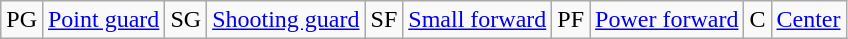<table class="wikitable">
<tr>
<td>PG</td>
<td><a href='#'>Point guard</a></td>
<td>SG</td>
<td><a href='#'>Shooting guard</a></td>
<td>SF</td>
<td><a href='#'>Small forward</a></td>
<td>PF</td>
<td><a href='#'>Power forward</a></td>
<td>C</td>
<td><a href='#'>Center</a></td>
</tr>
</table>
